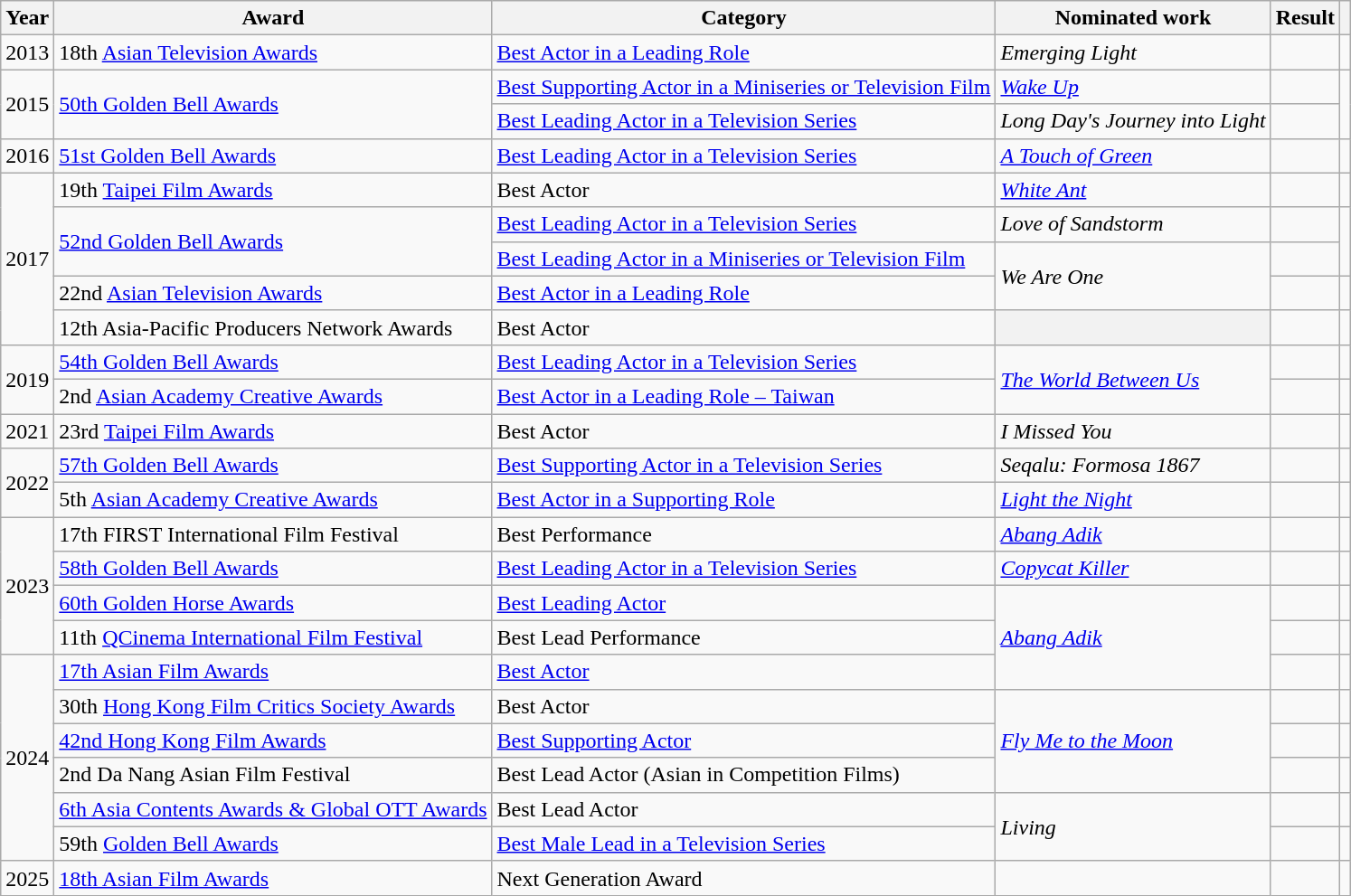<table class="wikitable sortable">
<tr>
<th>Year</th>
<th>Award</th>
<th>Category</th>
<th>Nominated work</th>
<th>Result</th>
<th class=unsortable></th>
</tr>
<tr>
<td>2013</td>
<td>18th <a href='#'>Asian Television Awards</a></td>
<td><a href='#'>Best Actor in a Leading Role</a></td>
<td><em>Emerging Light</em></td>
<td></td>
<td></td>
</tr>
<tr>
<td rowspan=2>2015</td>
<td rowspan=2><a href='#'>50th Golden Bell Awards</a></td>
<td><a href='#'>Best Supporting Actor in a Miniseries or Television Film</a></td>
<td><em><a href='#'>Wake Up</a></em></td>
<td></td>
<td rowspan="2"><br></td>
</tr>
<tr>
<td><a href='#'>Best Leading Actor in a Television Series</a></td>
<td><em>Long Day's Journey into Light</em></td>
<td></td>
</tr>
<tr>
<td>2016</td>
<td><a href='#'>51st Golden Bell Awards</a></td>
<td><a href='#'>Best Leading Actor in a Television Series</a></td>
<td><em><a href='#'>A Touch of Green</a></em></td>
<td></td>
<td></td>
</tr>
<tr>
<td rowspan=5>2017</td>
<td>19th <a href='#'>Taipei Film Awards</a></td>
<td>Best Actor</td>
<td><em><a href='#'>White Ant</a></em></td>
<td></td>
<td></td>
</tr>
<tr>
<td rowspan=2><a href='#'>52nd Golden Bell Awards</a></td>
<td><a href='#'>Best Leading Actor in a Television Series</a></td>
<td><em>Love of Sandstorm</em></td>
<td></td>
<td rowspan="2"></td>
</tr>
<tr>
<td><a href='#'>Best Leading Actor in a Miniseries or Television Film</a></td>
<td rowspan=2><em>We Are One</em></td>
<td></td>
</tr>
<tr>
<td>22nd <a href='#'>Asian Television Awards</a></td>
<td><a href='#'>Best Actor in a Leading Role</a></td>
<td></td>
<td></td>
</tr>
<tr>
<td>12th Asia-Pacific Producers Network Awards</td>
<td>Best Actor</td>
<th></th>
<td></td>
<td></td>
</tr>
<tr>
<td rowspan=2>2019</td>
<td><a href='#'>54th Golden Bell Awards</a></td>
<td><a href='#'>Best Leading Actor in a Television Series</a></td>
<td rowspan=2><em><a href='#'>The World Between Us</a></em></td>
<td></td>
<td></td>
</tr>
<tr>
<td>2nd <a href='#'>Asian Academy Creative Awards</a></td>
<td><a href='#'>Best Actor in a Leading Role – Taiwan</a></td>
<td></td>
<td></td>
</tr>
<tr>
<td>2021</td>
<td>23rd <a href='#'>Taipei Film Awards</a></td>
<td>Best Actor</td>
<td><em>I Missed You</em></td>
<td></td>
<td></td>
</tr>
<tr>
<td rowspan=2>2022</td>
<td><a href='#'>57th Golden Bell Awards</a></td>
<td><a href='#'>Best Supporting Actor in a Television Series</a></td>
<td><em>Seqalu: Formosa 1867</em></td>
<td></td>
<td></td>
</tr>
<tr>
<td>5th <a href='#'>Asian Academy Creative Awards</a></td>
<td><a href='#'>Best Actor in a Supporting Role</a></td>
<td><em><a href='#'>Light the Night</a></em></td>
<td></td>
<td></td>
</tr>
<tr>
<td rowspan=4>2023</td>
<td>17th FIRST International Film Festival</td>
<td>Best Performance</td>
<td><em><a href='#'>Abang Adik</a></em></td>
<td></td>
<td></td>
</tr>
<tr>
<td><a href='#'>58th Golden Bell Awards</a></td>
<td><a href='#'>Best Leading Actor in a Television Series</a></td>
<td><em><a href='#'>Copycat Killer</a></em></td>
<td></td>
<td></td>
</tr>
<tr>
<td><a href='#'>60th Golden Horse Awards</a></td>
<td><a href='#'>Best Leading Actor</a></td>
<td rowspan="3"><em><a href='#'>Abang Adik</a></em></td>
<td></td>
<td></td>
</tr>
<tr>
<td>11th <a href='#'>QCinema International Film Festival</a></td>
<td>Best Lead Performance</td>
<td></td>
<td></td>
</tr>
<tr>
<td rowspan="6">2024</td>
<td><a href='#'>17th Asian Film Awards</a></td>
<td><a href='#'>Best Actor</a></td>
<td></td>
<td></td>
</tr>
<tr>
<td>30th <a href='#'>Hong Kong Film Critics Society Awards</a></td>
<td>Best Actor</td>
<td rowspan="3"><em><a href='#'>Fly Me to the Moon</a></em></td>
<td></td>
<td></td>
</tr>
<tr>
<td><a href='#'>42nd Hong Kong Film Awards</a></td>
<td><a href='#'>Best Supporting Actor</a></td>
<td></td>
<td></td>
</tr>
<tr>
<td>2nd Da Nang Asian Film Festival</td>
<td>Best Lead Actor (Asian in Competition Films)</td>
<td></td>
<td></td>
</tr>
<tr>
<td><a href='#'>6th Asia Contents Awards & Global OTT Awards</a></td>
<td>Best Lead Actor</td>
<td rowspan="2"><em>Living</em></td>
<td></td>
<td></td>
</tr>
<tr>
<td>59th <a href='#'>Golden Bell Awards</a></td>
<td><a href='#'>Best Male Lead in a Television Series</a></td>
<td></td>
<td></td>
</tr>
<tr>
<td>2025</td>
<td><a href='#'>18th Asian Film Awards</a></td>
<td>Next Generation Award</td>
<td></td>
<td></td>
<td></td>
</tr>
</table>
